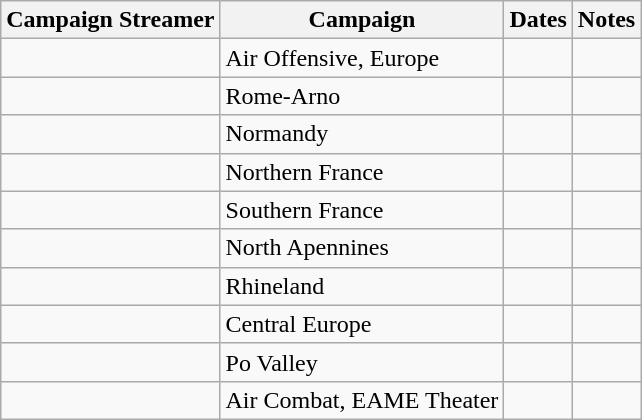<table class="wikitable">
<tr>
<th>Campaign Streamer</th>
<th>Campaign</th>
<th>Dates</th>
<th>Notes</th>
</tr>
<tr>
<td></td>
<td>Air Offensive, Europe</td>
<td></td>
<td></td>
</tr>
<tr>
<td></td>
<td>Rome-Arno</td>
<td></td>
<td></td>
</tr>
<tr>
<td></td>
<td>Normandy</td>
<td></td>
<td></td>
</tr>
<tr>
<td></td>
<td>Northern France</td>
<td></td>
<td></td>
</tr>
<tr>
<td></td>
<td>Southern France</td>
<td></td>
<td></td>
</tr>
<tr>
<td></td>
<td>North Apennines</td>
<td></td>
<td></td>
</tr>
<tr>
<td></td>
<td>Rhineland</td>
<td></td>
<td></td>
</tr>
<tr>
<td></td>
<td>Central Europe</td>
<td></td>
<td></td>
</tr>
<tr>
<td></td>
<td>Po Valley</td>
<td></td>
<td></td>
</tr>
<tr>
<td></td>
<td>Air Combat, EAME Theater</td>
<td></td>
<td></td>
</tr>
</table>
